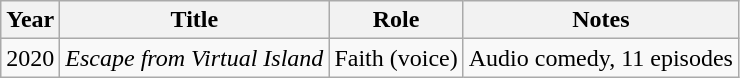<table class="wikitable sortable">
<tr>
<th>Year</th>
<th>Title</th>
<th>Role</th>
<th class="unsortable">Notes</th>
</tr>
<tr>
<td>2020</td>
<td><em>Escape from Virtual Island</em></td>
<td>Faith (voice)</td>
<td>Audio comedy, 11 episodes</td>
</tr>
</table>
